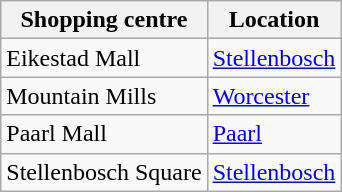<table class="wikitable sortable">
<tr>
<th>Shopping centre</th>
<th>Location</th>
</tr>
<tr>
<td>Eikestad Mall</td>
<td><a href='#'>Stellenbosch</a></td>
</tr>
<tr>
<td>Mountain Mills</td>
<td><a href='#'>Worcester</a></td>
</tr>
<tr>
<td>Paarl Mall</td>
<td><a href='#'>Paarl</a></td>
</tr>
<tr>
<td>Stellenbosch Square</td>
<td><a href='#'>Stellenbosch</a></td>
</tr>
</table>
